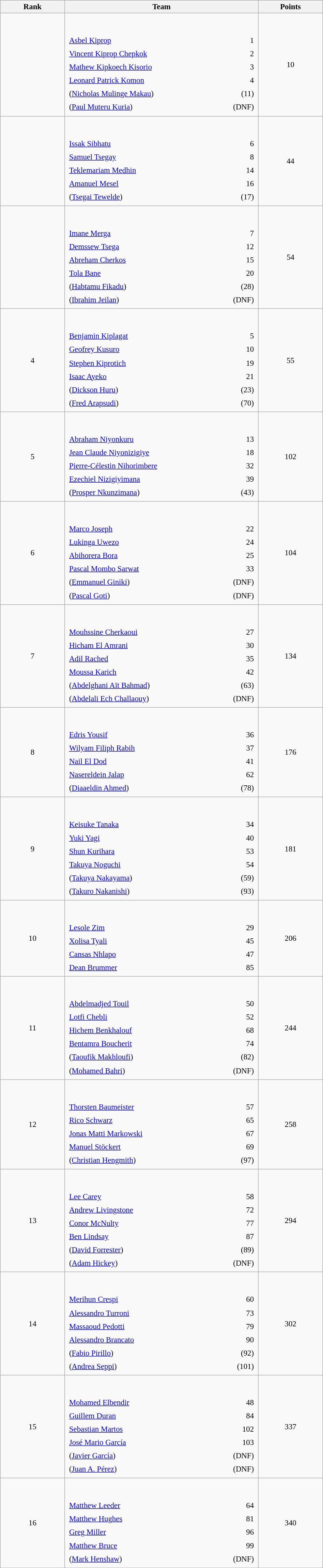<table class="wikitable sortable" style=" text-align:center; font-size:95%;" width="50%">
<tr>
<th width=10%>Rank</th>
<th width=30%>Team</th>
<th width=10%>Points</th>
</tr>
<tr>
<td align=center></td>
<td align=left> <br><br><table width=100%>
<tr>
<td align=left style="border:0"><a href='#'>Asbel Kiprop</a></td>
<td align=right style="border:0">1</td>
</tr>
<tr>
<td align=left style="border:0"><a href='#'>Vincent Kiprop Chepkok</a></td>
<td align=right style="border:0">2</td>
</tr>
<tr>
<td align=left style="border:0"><a href='#'>Mathew Kipkoech Kisorio</a></td>
<td align=right style="border:0">3</td>
</tr>
<tr>
<td align=left style="border:0"><a href='#'>Leonard Patrick Komon</a></td>
<td align=right style="border:0">4</td>
</tr>
<tr>
<td align=left style="border:0">(<a href='#'>Nicholas Mulinge Makau</a>)</td>
<td align=right style="border:0">(11)</td>
</tr>
<tr>
<td align=left style="border:0">(<a href='#'>Paul Muteru Kuria</a>)</td>
<td align=right style="border:0">(DNF)</td>
</tr>
</table>
</td>
<td>10</td>
</tr>
<tr>
<td align=center></td>
<td align=left> <br><br><table width=100%>
<tr>
<td align=left style="border:0"><a href='#'>Issak Sibhatu</a></td>
<td align=right style="border:0">6</td>
</tr>
<tr>
<td align=left style="border:0"><a href='#'>Samuel Tsegay</a></td>
<td align=right style="border:0">8</td>
</tr>
<tr>
<td align=left style="border:0"><a href='#'>Teklemariam Medhin</a></td>
<td align=right style="border:0">14</td>
</tr>
<tr>
<td align=left style="border:0"><a href='#'>Amanuel Mesel</a></td>
<td align=right style="border:0">16</td>
</tr>
<tr>
<td align=left style="border:0">(<a href='#'>Tsegai Tewelde</a>)</td>
<td align=right style="border:0">(17)</td>
</tr>
</table>
</td>
<td>44</td>
</tr>
<tr>
<td align=center></td>
<td align=left> <br><br><table width=100%>
<tr>
<td align=left style="border:0"><a href='#'>Imane Merga</a></td>
<td align=right style="border:0">7</td>
</tr>
<tr>
<td align=left style="border:0"><a href='#'>Demssew Tsega</a></td>
<td align=right style="border:0">12</td>
</tr>
<tr>
<td align=left style="border:0"><a href='#'>Abreham Cherkos</a></td>
<td align=right style="border:0">15</td>
</tr>
<tr>
<td align=left style="border:0"><a href='#'>Tola Bane</a></td>
<td align=right style="border:0">20</td>
</tr>
<tr>
<td align=left style="border:0">(<a href='#'>Habtamu Fikadu</a>)</td>
<td align=right style="border:0">(28)</td>
</tr>
<tr>
<td align=left style="border:0">(<a href='#'>Ibrahim Jeilan</a>)</td>
<td align=right style="border:0">(DNF)</td>
</tr>
</table>
</td>
<td>54</td>
</tr>
<tr>
<td align=center>4</td>
<td align=left> <br><br><table width=100%>
<tr>
<td align=left style="border:0"><a href='#'>Benjamin Kiplagat</a></td>
<td align=right style="border:0">5</td>
</tr>
<tr>
<td align=left style="border:0"><a href='#'>Geofrey Kusuro</a></td>
<td align=right style="border:0">10</td>
</tr>
<tr>
<td align=left style="border:0"><a href='#'>Stephen Kiprotich</a></td>
<td align=right style="border:0">19</td>
</tr>
<tr>
<td align=left style="border:0"><a href='#'>Isaac Ayeko</a></td>
<td align=right style="border:0">21</td>
</tr>
<tr>
<td align=left style="border:0">(<a href='#'>Dickson Huru</a>)</td>
<td align=right style="border:0">(23)</td>
</tr>
<tr>
<td align=left style="border:0">(<a href='#'>Fred Arapsudi</a>)</td>
<td align=right style="border:0">(70)</td>
</tr>
</table>
</td>
<td>55</td>
</tr>
<tr>
<td align=center>5</td>
<td align=left> <br><br><table width=100%>
<tr>
<td align=left style="border:0"><a href='#'>Abraham Niyonkuru</a></td>
<td align=right style="border:0">13</td>
</tr>
<tr>
<td align=left style="border:0"><a href='#'>Jean Claude Niyonizigiye</a></td>
<td align=right style="border:0">18</td>
</tr>
<tr>
<td align=left style="border:0"><a href='#'>Pierre-Célestin Nihorimbere</a></td>
<td align=right style="border:0">32</td>
</tr>
<tr>
<td align=left style="border:0"><a href='#'>Ezechiel Nizigiyimana</a></td>
<td align=right style="border:0">39</td>
</tr>
<tr>
<td align=left style="border:0">(<a href='#'>Prosper Nkunzimana</a>)</td>
<td align=right style="border:0">(43)</td>
</tr>
</table>
</td>
<td>102</td>
</tr>
<tr>
<td align=center>6</td>
<td align=left> <br><br><table width=100%>
<tr>
<td align=left style="border:0"><a href='#'>Marco Joseph</a></td>
<td align=right style="border:0">22</td>
</tr>
<tr>
<td align=left style="border:0"><a href='#'>Lukinga Uwezo</a></td>
<td align=right style="border:0">24</td>
</tr>
<tr>
<td align=left style="border:0"><a href='#'>Abihorera Bora</a></td>
<td align=right style="border:0">25</td>
</tr>
<tr>
<td align=left style="border:0"><a href='#'>Pascal Mombo Sarwat</a></td>
<td align=right style="border:0">33</td>
</tr>
<tr>
<td align=left style="border:0">(<a href='#'>Emmanuel Giniki</a>)</td>
<td align=right style="border:0">(DNF)</td>
</tr>
<tr>
<td align=left style="border:0">(<a href='#'>Pascal Goti</a>)</td>
<td align=right style="border:0">(DNF)</td>
</tr>
</table>
</td>
<td>104</td>
</tr>
<tr>
<td align=center>7</td>
<td align=left> <br><br><table width=100%>
<tr>
<td align=left style="border:0"><a href='#'>Mouhssine Cherkaoui</a></td>
<td align=right style="border:0">27</td>
</tr>
<tr>
<td align=left style="border:0"><a href='#'>Hicham El Amrani</a></td>
<td align=right style="border:0">30</td>
</tr>
<tr>
<td align=left style="border:0"><a href='#'>Adil Rached</a></td>
<td align=right style="border:0">35</td>
</tr>
<tr>
<td align=left style="border:0"><a href='#'>Moussa Karich</a></td>
<td align=right style="border:0">42</td>
</tr>
<tr>
<td align=left style="border:0">(<a href='#'>Abdelghani Aït Bahmad</a>)</td>
<td align=right style="border:0">(63)</td>
</tr>
<tr>
<td align=left style="border:0">(<a href='#'>Abdelali Ech Challaouy</a>)</td>
<td align=right style="border:0">(DNF)</td>
</tr>
</table>
</td>
<td>134</td>
</tr>
<tr>
<td align=center>8</td>
<td align=left> <br><br><table width=100%>
<tr>
<td align=left style="border:0"><a href='#'>Edris Yousif</a></td>
<td align=right style="border:0">36</td>
</tr>
<tr>
<td align=left style="border:0"><a href='#'>Wilyam Filiph Rabih</a></td>
<td align=right style="border:0">37</td>
</tr>
<tr>
<td align=left style="border:0"><a href='#'>Nail El Dod</a></td>
<td align=right style="border:0">41</td>
</tr>
<tr>
<td align=left style="border:0"><a href='#'>Nasereldein Jalap</a></td>
<td align=right style="border:0">62</td>
</tr>
<tr>
<td align=left style="border:0">(<a href='#'>Diaaeldin Ahmed</a>)</td>
<td align=right style="border:0">(78)</td>
</tr>
</table>
</td>
<td>176</td>
</tr>
<tr>
<td align=center>9</td>
<td align=left> <br><br><table width=100%>
<tr>
<td align=left style="border:0"><a href='#'>Keisuke Tanaka</a></td>
<td align=right style="border:0">34</td>
</tr>
<tr>
<td align=left style="border:0"><a href='#'>Yuki Yagi</a></td>
<td align=right style="border:0">40</td>
</tr>
<tr>
<td align=left style="border:0"><a href='#'>Shun Kurihara</a></td>
<td align=right style="border:0">53</td>
</tr>
<tr>
<td align=left style="border:0"><a href='#'>Takuya Noguchi</a></td>
<td align=right style="border:0">54</td>
</tr>
<tr>
<td align=left style="border:0">(<a href='#'>Takuya Nakayama</a>)</td>
<td align=right style="border:0">(59)</td>
</tr>
<tr>
<td align=left style="border:0">(<a href='#'>Takuro Nakanishi</a>)</td>
<td align=right style="border:0">(93)</td>
</tr>
</table>
</td>
<td>181</td>
</tr>
<tr>
<td align=center>10</td>
<td align=left> <br><br><table width=100%>
<tr>
<td align=left style="border:0"><a href='#'>Lesole Zim</a></td>
<td align=right style="border:0">29</td>
</tr>
<tr>
<td align=left style="border:0"><a href='#'>Xolisa Tyali</a></td>
<td align=right style="border:0">45</td>
</tr>
<tr>
<td align=left style="border:0"><a href='#'>Cansas Nhlapo</a></td>
<td align=right style="border:0">47</td>
</tr>
<tr>
<td align=left style="border:0"><a href='#'>Dean Brummer</a></td>
<td align=right style="border:0">85</td>
</tr>
</table>
</td>
<td>206</td>
</tr>
<tr>
<td align=center>11</td>
<td align=left> <br><br><table width=100%>
<tr>
<td align=left style="border:0"><a href='#'>Abdelmadjed Touil</a></td>
<td align=right style="border:0">50</td>
</tr>
<tr>
<td align=left style="border:0"><a href='#'>Lotfi Chebli</a></td>
<td align=right style="border:0">52</td>
</tr>
<tr>
<td align=left style="border:0"><a href='#'>Hichem Benkhalouf</a></td>
<td align=right style="border:0">68</td>
</tr>
<tr>
<td align=left style="border:0"><a href='#'>Bentamra Boucherit</a></td>
<td align=right style="border:0">74</td>
</tr>
<tr>
<td align=left style="border:0">(<a href='#'>Taoufik Makhloufi</a>)</td>
<td align=right style="border:0">(82)</td>
</tr>
<tr>
<td align=left style="border:0">(<a href='#'>Mohamed Bahri</a>)</td>
<td align=right style="border:0">(DNF)</td>
</tr>
</table>
</td>
<td>244</td>
</tr>
<tr>
<td align=center>12</td>
<td align=left> <br><br><table width=100%>
<tr>
<td align=left style="border:0"><a href='#'>Thorsten Baumeister</a></td>
<td align=right style="border:0">57</td>
</tr>
<tr>
<td align=left style="border:0"><a href='#'>Rico Schwarz</a></td>
<td align=right style="border:0">65</td>
</tr>
<tr>
<td align=left style="border:0"><a href='#'>Jonas Matti Markowski</a></td>
<td align=right style="border:0">67</td>
</tr>
<tr>
<td align=left style="border:0"><a href='#'>Manuel Stöckert</a></td>
<td align=right style="border:0">69</td>
</tr>
<tr>
<td align=left style="border:0">(<a href='#'>Christian Hengmith</a>)</td>
<td align=right style="border:0">(97)</td>
</tr>
</table>
</td>
<td>258</td>
</tr>
<tr>
<td align=center>13</td>
<td align=left> <br><br><table width=100%>
<tr>
<td align=left style="border:0"><a href='#'>Lee Carey</a></td>
<td align=right style="border:0">58</td>
</tr>
<tr>
<td align=left style="border:0"><a href='#'>Andrew Livingstone</a></td>
<td align=right style="border:0">72</td>
</tr>
<tr>
<td align=left style="border:0"><a href='#'>Conor McNulty</a></td>
<td align=right style="border:0">77</td>
</tr>
<tr>
<td align=left style="border:0"><a href='#'>Ben Lindsay</a></td>
<td align=right style="border:0">87</td>
</tr>
<tr>
<td align=left style="border:0">(<a href='#'>David Forrester</a>)</td>
<td align=right style="border:0">(89)</td>
</tr>
<tr>
<td align=left style="border:0">(<a href='#'>Adam Hickey</a>)</td>
<td align=right style="border:0">(DNF)</td>
</tr>
</table>
</td>
<td>294</td>
</tr>
<tr>
<td align=center>14</td>
<td align=left> <br><br><table width=100%>
<tr>
<td align=left style="border:0"><a href='#'>Merihun Crespi</a></td>
<td align=right style="border:0">60</td>
</tr>
<tr>
<td align=left style="border:0"><a href='#'>Alessandro Turroni</a></td>
<td align=right style="border:0">73</td>
</tr>
<tr>
<td align=left style="border:0"><a href='#'>Massaoud Pedotti</a></td>
<td align=right style="border:0">79</td>
</tr>
<tr>
<td align=left style="border:0"><a href='#'>Alessandro Brancato</a></td>
<td align=right style="border:0">90</td>
</tr>
<tr>
<td align=left style="border:0">(<a href='#'>Fabio Pirillo</a>)</td>
<td align=right style="border:0">(92)</td>
</tr>
<tr>
<td align=left style="border:0">(<a href='#'>Andrea Seppi</a>)</td>
<td align=right style="border:0">(101)</td>
</tr>
</table>
</td>
<td>302</td>
</tr>
<tr>
<td align=center>15</td>
<td align=left> <br><br><table width=100%>
<tr>
<td align=left style="border:0"><a href='#'>Mohamed Elbendir</a></td>
<td align=right style="border:0">48</td>
</tr>
<tr>
<td align=left style="border:0"><a href='#'>Guillem Duran</a></td>
<td align=right style="border:0">84</td>
</tr>
<tr>
<td align=left style="border:0"><a href='#'>Sebastian Martos</a></td>
<td align=right style="border:0">102</td>
</tr>
<tr>
<td align=left style="border:0"><a href='#'>José Mario García</a></td>
<td align=right style="border:0">103</td>
</tr>
<tr>
<td align=left style="border:0">(<a href='#'>Javier García</a>)</td>
<td align=right style="border:0">(DNF)</td>
</tr>
<tr>
<td align=left style="border:0">(<a href='#'>Juan A. Pérez</a>)</td>
<td align=right style="border:0">(DNF)</td>
</tr>
</table>
</td>
<td>337</td>
</tr>
<tr>
<td align=center>16</td>
<td align=left> <br><br><table width=100%>
<tr>
<td align=left style="border:0"><a href='#'>Matthew Leeder</a></td>
<td align=right style="border:0">64</td>
</tr>
<tr>
<td align=left style="border:0"><a href='#'>Matthew Hughes</a></td>
<td align=right style="border:0">81</td>
</tr>
<tr>
<td align=left style="border:0"><a href='#'>Greg Miller</a></td>
<td align=right style="border:0">96</td>
</tr>
<tr>
<td align=left style="border:0"><a href='#'>Matthew Bruce</a></td>
<td align=right style="border:0">99</td>
</tr>
<tr>
<td align=left style="border:0">(<a href='#'>Mark Henshaw</a>)</td>
<td align=right style="border:0">(DNF)</td>
</tr>
</table>
</td>
<td>340</td>
</tr>
</table>
